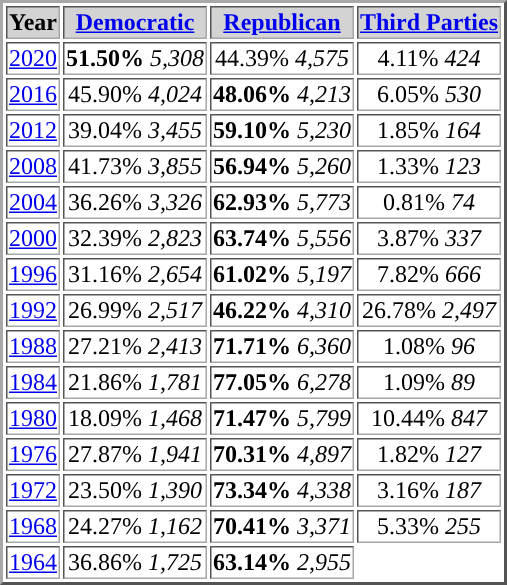<table border="2”">
<tr style="background:lightgrey;">
<th>Year</th>
<th><a href='#'>Democratic</a></th>
<th><a href='#'>Republican</a></th>
<th><a href='#'>Third Parties</a></th>
</tr>
<tr>
<td align="center" ><a href='#'>2020</a></td>
<td align="center" ><strong>51.50%</strong> <em>5,308</em></td>
<td align="center" >44.39% <em>4,575</em></td>
<td align="center" >4.11% <em>424</em></td>
</tr>
<tr>
<td align="center" ><a href='#'>2016</a></td>
<td align="center" >45.90% <em>4,024</em></td>
<td align="center" ><strong>48.06%</strong> <em>4,213</em></td>
<td align="center" >6.05% <em>530</em></td>
</tr>
<tr>
<td align="center" ><a href='#'>2012</a></td>
<td align="center" >39.04% <em>3,455</em></td>
<td align="center" ><strong>59.10%</strong> <em>5,230</em></td>
<td align="center" >1.85% <em>164</em></td>
</tr>
<tr>
<td align="center" ><a href='#'>2008</a></td>
<td align="center" >41.73% <em>3,855</em></td>
<td align="center" ><strong>56.94%</strong> <em>5,260</em></td>
<td align="center" >1.33% <em>123</em></td>
</tr>
<tr>
<td align="center" ><a href='#'>2004</a></td>
<td align="center" >36.26% <em>3,326</em></td>
<td align="center" ><strong>62.93%</strong> <em>5,773</em></td>
<td align="center" >0.81% <em>74</em></td>
</tr>
<tr>
<td align="center" ><a href='#'>2000</a></td>
<td align="center" >32.39% <em>2,823</em></td>
<td align="center" ><strong>63.74%</strong> <em>5,556</em></td>
<td align="center" >3.87% <em>337</em></td>
</tr>
<tr>
<td align="center" ><a href='#'>1996</a></td>
<td align="center" >31.16% <em>2,654</em></td>
<td align="center" ><strong>61.02%</strong> <em>5,197</em></td>
<td align="center" >7.82% <em>666</em></td>
</tr>
<tr>
<td align="center" ><a href='#'>1992</a></td>
<td align="center" >26.99% <em>2,517</em></td>
<td align="center" ><strong>46.22%</strong> <em>4,310</em></td>
<td align="center" >26.78% <em>2,497</em></td>
</tr>
<tr>
<td align="center" ><a href='#'>1988</a></td>
<td align="center" >27.21% <em>2,413</em></td>
<td align="center" ><strong>71.71%</strong> <em>6,360</em></td>
<td align="center" >1.08% <em>96</em></td>
</tr>
<tr>
<td align="center" ><a href='#'>1984</a></td>
<td align="center" >21.86% <em>1,781</em></td>
<td align="center" ><strong>77.05%</strong> <em>6,278</em></td>
<td align="center" >1.09% <em>89</em></td>
</tr>
<tr>
<td align="center" ><a href='#'>1980</a></td>
<td align="center" >18.09% <em>1,468</em></td>
<td align="center" ><strong>71.47%</strong> <em>5,799</em></td>
<td align="center" >10.44% <em>847</em></td>
</tr>
<tr>
<td align="center" ><a href='#'>1976</a></td>
<td align="center" >27.87% <em>1,941</em></td>
<td align="center" ><strong>70.31%</strong> <em>4,897</em></td>
<td align="center" >1.82% <em>127</em></td>
</tr>
<tr>
<td align="center" ><a href='#'>1972</a></td>
<td align="center" >23.50% <em>1,390</em></td>
<td align="center" ><strong>73.34%</strong> <em>4,338</em></td>
<td align="center" >3.16% <em>187</em></td>
</tr>
<tr>
<td align="center" ><a href='#'>1968</a></td>
<td align="center" >24.27% <em>1,162</em></td>
<td align="center" ><strong>70.41%</strong> <em>3,371</em></td>
<td align="center" >5.33% <em>255</em></td>
</tr>
<tr>
<td align="center" ><a href='#'>1964</a></td>
<td align="center" >36.86% <em>1,725</em></td>
<td align="center" ><strong>63.14%</strong> <em>2,955</em></td>
</tr>
</table>
